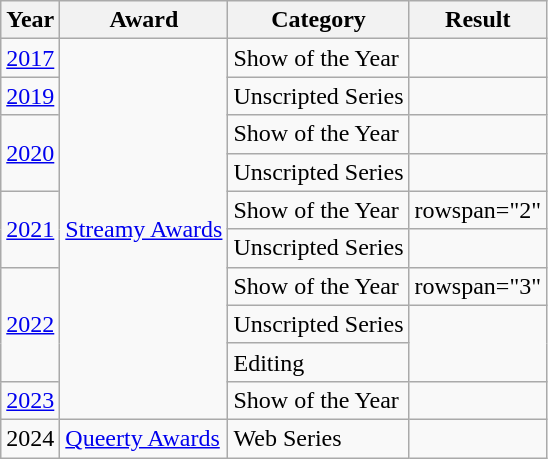<table class="wikitable">
<tr>
<th>Year</th>
<th>Award</th>
<th>Category</th>
<th>Result</th>
</tr>
<tr>
<td><a href='#'>2017</a></td>
<td rowspan="10"><a href='#'>Streamy Awards</a></td>
<td>Show of the Year</td>
<td></td>
</tr>
<tr>
<td><a href='#'>2019</a></td>
<td>Unscripted Series</td>
<td></td>
</tr>
<tr>
<td rowspan="2"><a href='#'>2020</a></td>
<td>Show of the Year</td>
<td></td>
</tr>
<tr>
<td>Unscripted Series</td>
<td></td>
</tr>
<tr>
<td rowspan="2"><a href='#'>2021</a></td>
<td>Show of the Year</td>
<td>rowspan="2" </td>
</tr>
<tr>
<td>Unscripted Series</td>
</tr>
<tr>
<td rowspan="3"><a href='#'>2022</a></td>
<td>Show of the Year</td>
<td>rowspan="3" </td>
</tr>
<tr>
<td>Unscripted Series</td>
</tr>
<tr>
<td>Editing</td>
</tr>
<tr>
<td><a href='#'>2023</a></td>
<td>Show of the Year</td>
<td></td>
</tr>
<tr>
<td>2024</td>
<td><a href='#'>Queerty Awards</a></td>
<td>Web Series</td>
<td></td>
</tr>
</table>
